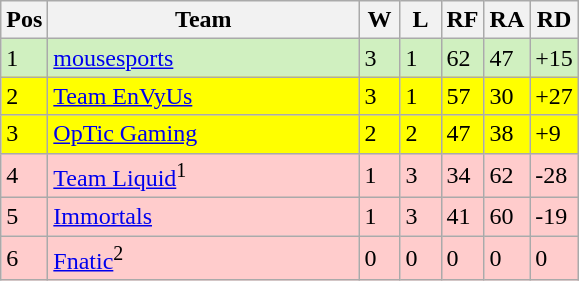<table class="wikitable">
<tr>
<th width="20px">Pos</th>
<th width="200px">Team</th>
<th width="20px">W</th>
<th width="20px">L</th>
<th width="20px">RF</th>
<th width="20px">RA</th>
<th width="20px">RD</th>
</tr>
<tr style="background: #D0F0C0;">
<td>1</td>
<td><a href='#'>mousesports</a></td>
<td>3</td>
<td>1</td>
<td>62</td>
<td>47</td>
<td>+15</td>
</tr>
<tr style="background: #FFFF00;">
<td>2</td>
<td><a href='#'>Team EnVyUs</a></td>
<td>3</td>
<td>1</td>
<td>57</td>
<td>30</td>
<td>+27</td>
</tr>
<tr style="background: #FFFF00;">
<td>3</td>
<td><a href='#'>OpTic Gaming</a></td>
<td>2</td>
<td>2</td>
<td>47</td>
<td>38</td>
<td>+9</td>
</tr>
<tr style="background: #FFCCCC;">
<td>4</td>
<td><a href='#'>Team Liquid</a><sup>1</sup></td>
<td>1</td>
<td>3</td>
<td>34</td>
<td>62</td>
<td>-28</td>
</tr>
<tr style="background: #FFCCCC;">
<td>5</td>
<td><a href='#'>Immortals</a></td>
<td>1</td>
<td>3</td>
<td>41</td>
<td>60</td>
<td>-19</td>
</tr>
<tr style="background: #FFCCCC;">
<td>6</td>
<td><a href='#'>Fnatic</a><sup>2</sup></td>
<td>0</td>
<td>0</td>
<td>0</td>
<td>0</td>
<td>0</td>
</tr>
</table>
